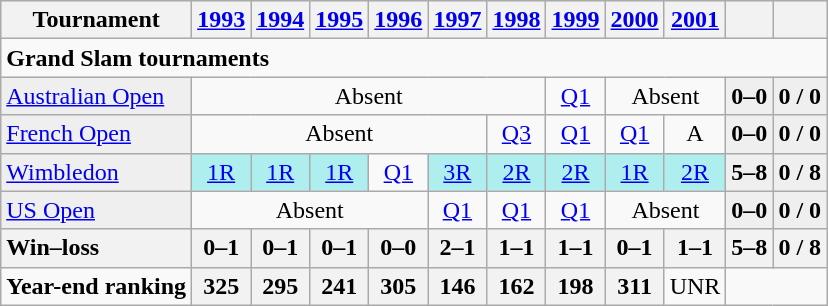<table class="wikitable">
<tr style="background:#efefef;">
<th>Tournament</th>
<th><a href='#'>1993</a></th>
<th><a href='#'>1994</a></th>
<th><a href='#'>1995</a></th>
<th><a href='#'>1996</a></th>
<th><a href='#'>1997</a></th>
<th><a href='#'>1998</a></th>
<th><a href='#'>1999</a></th>
<th><a href='#'>2000</a></th>
<th><a href='#'>2001</a></th>
<th></th>
<th></th>
</tr>
<tr>
<td colspan=12 align=left><strong>Grand Slam tournaments</strong></td>
</tr>
<tr>
<td style="background:#EFEFEF;"><a href='#'>Australian Open</a></td>
<td style=text-align:center; colspan="6">Absent</td>
<td style="text-align:center;"><a href='#'>Q1</a></td>
<td style=text-align:center; colspan="2">Absent</td>
<td style="text-align:center; background:#efefef;"><strong>0–0</strong></td>
<td style="text-align:center; background:#efefef;"><strong>0 / 0</strong></td>
</tr>
<tr>
<td style="background:#EFEFEF;"><a href='#'>French Open</a></td>
<td style=text-align:center; colspan="5">Absent</td>
<td style="text-align:center;"><a href='#'>Q3</a></td>
<td style="text-align:center;"><a href='#'>Q1</a></td>
<td style="text-align:center;"><a href='#'>Q1</a></td>
<td style="text-align:center;">A</td>
<td style="text-align:center; background:#efefef;"><strong>0–0</strong></td>
<td style="text-align:center; background:#efefef;"><strong>0 / 0</strong></td>
</tr>
<tr>
<td style="background:#EFEFEF;"><a href='#'>Wimbledon</a></td>
<td style="text-align:center; background:#afeeee;"><a href='#'>1R</a></td>
<td style="text-align:center; background:#afeeee;"><a href='#'>1R</a></td>
<td style="text-align:center; background:#afeeee;"><a href='#'>1R</a></td>
<td style="text-align:center;"><a href='#'>Q1</a></td>
<td style="text-align:center; background:#afeeee;"><a href='#'>3R</a></td>
<td style="text-align:center; background:#afeeee;"><a href='#'>2R</a></td>
<td style="text-align:center; background:#afeeee;"><a href='#'>2R</a></td>
<td style="text-align:center; background:#afeeee;"><a href='#'>1R</a></td>
<td style="text-align:center; background:#afeeee;"><a href='#'>2R</a></td>
<td style="text-align:center; background:#efefef;"><strong>5–8</strong></td>
<td style="text-align:center; background:#efefef;"><strong>0 / 8</strong></td>
</tr>
<tr>
<td style="background:#EFEFEF;"><a href='#'>US Open</a></td>
<td style=text-align:center; colspan="4">Absent</td>
<td style="text-align:center;"><a href='#'>Q1</a></td>
<td style="text-align:center;"><a href='#'>Q1</a></td>
<td style="text-align:center;"><a href='#'>Q1</a></td>
<td style=text-align:center; colspan="2">Absent</td>
<td style="text-align:center; background:#efefef;"><strong>0–0</strong></td>
<td style="text-align:center; background:#efefef;"><strong>0 / 0</strong></td>
</tr>
<tr>
<th style=text-align:left>Win–loss</th>
<th>0–1</th>
<th>0–1</th>
<th>0–1</th>
<th>0–0</th>
<th>2–1</th>
<th>1–1</th>
<th>1–1</th>
<th>0–1</th>
<th>1–1</th>
<th>5–8</th>
<th>0 / 8</th>
</tr>
<tr>
<td align=left><strong>Year-end ranking</strong></td>
<th style="text-align:center;">325</th>
<th style="text-align:center;">295</th>
<th style="text-align:center;">241</th>
<th style="text-align:center;">305</th>
<th style="text-align:center;">146</th>
<th style="text-align:center;">162</th>
<th style="text-align:center;">198</th>
<th style="text-align:center;">311</th>
<td style="text-align:center;">UNR</td>
</tr>
</table>
